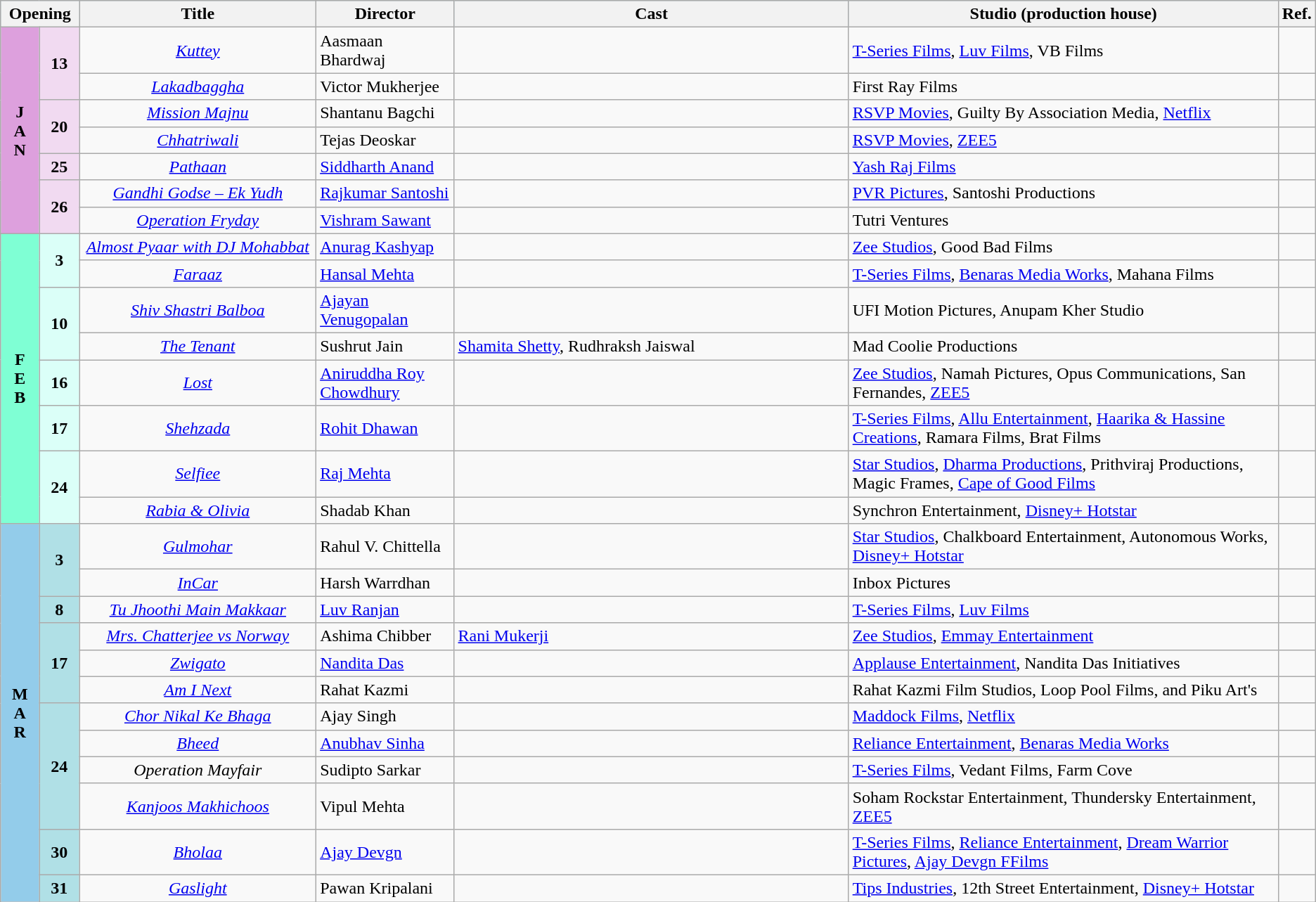<table class="wikitable">
<tr style="background:#b0e0e6; text-align:center;">
<th colspan="2" style="width:6%;"><strong>Opening</strong></th>
<th style="width:18%;"><strong>Title</strong></th>
<th style="width:10.5%;"><strong>Director</strong></th>
<th style="width:30%;"><strong>Cast</strong></th>
<th>Studio (production house)</th>
<th>Ref.</th>
</tr>
<tr>
<td rowspan="7" style="text-align:center; background:plum; textcolor:#000;"><strong>J<br>A<br>N</strong></td>
<td rowspan="2" style="text-align:center;background:#f1daf1;"><strong>13</strong></td>
<td style="text-align:center;"><em><a href='#'>Kuttey</a></em></td>
<td>Aasmaan Bhardwaj</td>
<td></td>
<td><a href='#'>T-Series Films</a>, <a href='#'>Luv Films</a>, VB Films</td>
<td></td>
</tr>
<tr>
<td style="text-align:center;"><em><a href='#'>Lakadbaggha</a></em></td>
<td>Victor Mukherjee</td>
<td></td>
<td>First Ray Films</td>
<td></td>
</tr>
<tr>
<td rowspan="2" style="text-align:center;background:#f1daf1;"><strong>20</strong></td>
<td style="text-align:center;"><em><a href='#'>Mission Majnu</a></em></td>
<td>Shantanu Bagchi</td>
<td></td>
<td><a href='#'>RSVP Movies</a>, Guilty By Association Media, <a href='#'>Netflix</a></td>
<td></td>
</tr>
<tr>
<td style="text-align:center;"><em><a href='#'>Chhatriwali</a></em></td>
<td>Tejas Deoskar</td>
<td></td>
<td><a href='#'>RSVP Movies</a>, <a href='#'>ZEE5</a></td>
<td></td>
</tr>
<tr>
<td style="text-align:center;background:#f1daf1;"><strong>25</strong></td>
<td style="text-align:center;"><em><a href='#'>Pathaan</a></em></td>
<td><a href='#'>Siddharth Anand</a></td>
<td></td>
<td><a href='#'>Yash Raj Films</a></td>
<td></td>
</tr>
<tr>
<td rowspan="2" style="text-align:center;background:#f1daf1;"><strong>26</strong></td>
<td style="text-align:center;"><em><a href='#'>Gandhi Godse – Ek Yudh</a></em></td>
<td><a href='#'>Rajkumar Santoshi</a></td>
<td></td>
<td><a href='#'>PVR Pictures</a>, Santoshi Productions</td>
<td></td>
</tr>
<tr>
<td style="text-align:center;"><em><a href='#'>Operation Fryday</a></em></td>
<td><a href='#'>Vishram Sawant</a></td>
<td></td>
<td>Tutri Ventures</td>
<td></td>
</tr>
<tr>
<td rowspan="8" style="text-align:center; background:#7FFFD4; textcolor:#000;"><strong>F<br>E<br>B</strong></td>
<td rowspan="2" style="text-align:center;background:#dbfff8;"><strong>3</strong></td>
<td style="text-align:center;"><em><a href='#'>Almost Pyaar with DJ Mohabbat</a></em></td>
<td><a href='#'>Anurag Kashyap</a></td>
<td></td>
<td><a href='#'>Zee Studios</a>, Good Bad Films</td>
<td></td>
</tr>
<tr>
<td style="text-align:center;"><em><a href='#'>Faraaz</a></em></td>
<td><a href='#'>Hansal Mehta</a></td>
<td></td>
<td><a href='#'>T-Series Films</a>, <a href='#'>Benaras Media Works</a>, Mahana Films</td>
<td></td>
</tr>
<tr>
<td rowspan="2" style="text-align:center;background:#dbfff8;"><strong>10</strong></td>
<td style="text-align:center;"><em><a href='#'>Shiv Shastri Balboa</a></em></td>
<td><a href='#'>Ajayan Venugopalan</a></td>
<td></td>
<td>UFI Motion Pictures, Anupam Kher Studio</td>
<td></td>
</tr>
<tr>
<td style="text-align:center;"><em><a href='#'>The Tenant</a></em></td>
<td>Sushrut Jain</td>
<td><a href='#'>Shamita Shetty</a>, Rudhraksh Jaiswal</td>
<td>Mad Coolie Productions</td>
<td></td>
</tr>
<tr>
<td style="text-align:center;background:#dbfff8;"><strong>16</strong></td>
<td style="text-align:center;"><em><a href='#'>Lost</a></em></td>
<td><a href='#'>Aniruddha Roy Chowdhury</a></td>
<td></td>
<td><a href='#'>Zee Studios</a>, Namah Pictures, Opus Communications, San Fernandes, <a href='#'>ZEE5</a></td>
<td></td>
</tr>
<tr>
<td style="text-align:center;background:#dbfff8;"><strong>17</strong></td>
<td style="text-align:center;"><em><a href='#'>Shehzada</a></em></td>
<td><a href='#'>Rohit Dhawan</a></td>
<td></td>
<td><a href='#'>T-Series Films</a>, <a href='#'>Allu Entertainment</a>, <a href='#'>Haarika & Hassine Creations</a>, Ramara Films, Brat Films</td>
<td></td>
</tr>
<tr>
<td rowspan="2" style="text-align:center;background:#dbfff8;"><strong>24</strong></td>
<td style="text-align:center;"><em><a href='#'>Selfiee</a></em></td>
<td><a href='#'>Raj Mehta</a></td>
<td></td>
<td><a href='#'>Star Studios</a>, <a href='#'>Dharma Productions</a>, Prithviraj Productions, Magic Frames, <a href='#'>Cape of Good Films</a></td>
<td></td>
</tr>
<tr>
<td style="text-align:center;"><em><a href='#'>Rabia & Olivia</a></em></td>
<td>Shadab Khan</td>
<td></td>
<td>Synchron Entertainment, <a href='#'>Disney+ Hotstar</a></td>
<td></td>
</tr>
<tr>
<td rowspan="12" style="text-align:center; background:#93CCEA; textcolor:#000;"><strong>M<br>A<br>R</strong></td>
<td rowspan="2" style="text-align:center;background:#B0E0E6;"><strong>3</strong></td>
<td style="text-align:center;"><em><a href='#'>Gulmohar</a></em></td>
<td>Rahul V. Chittella</td>
<td></td>
<td><a href='#'>Star Studios</a>, Chalkboard Entertainment, Autonomous Works, <a href='#'>Disney+ Hotstar</a></td>
<td></td>
</tr>
<tr>
<td style="text-align:center;"><em><a href='#'>InCar</a></em></td>
<td>Harsh Warrdhan</td>
<td></td>
<td>Inbox Pictures</td>
<td></td>
</tr>
<tr>
<td style="text-align:center;background:#B0E0E6;"><strong>8</strong></td>
<td style="text-align:center;"><em><a href='#'>Tu Jhoothi Main Makkaar</a></em></td>
<td><a href='#'>Luv Ranjan</a></td>
<td></td>
<td><a href='#'>T-Series Films</a>, <a href='#'>Luv Films</a></td>
<td></td>
</tr>
<tr>
<td rowspan="3" style="text-align:center;background:#B0E0E6;"><strong>17</strong></td>
<td style="text-align:center;"><em><a href='#'>Mrs. Chatterjee vs Norway</a></em></td>
<td>Ashima Chibber</td>
<td><a href='#'>Rani Mukerji</a></td>
<td><a href='#'>Zee Studios</a>, <a href='#'>Emmay Entertainment</a></td>
<td></td>
</tr>
<tr>
<td style="text-align:center;"><em><a href='#'>Zwigato</a></em></td>
<td><a href='#'>Nandita Das</a></td>
<td></td>
<td><a href='#'>Applause Entertainment</a>, Nandita Das Initiatives</td>
<td></td>
</tr>
<tr>
<td style="text-align:center;"><em><a href='#'>Am I Next</a></em></td>
<td>Rahat Kazmi</td>
<td></td>
<td>Rahat Kazmi Film Studios, Loop Pool Films, and Piku Art's</td>
<td></td>
</tr>
<tr>
<td rowspan="4" style="text-align:center;background:#B0E0E6;"><strong>24</strong></td>
<td style="text-align:center;"><em><a href='#'>Chor Nikal Ke Bhaga</a></em></td>
<td>Ajay Singh</td>
<td></td>
<td><a href='#'>Maddock Films</a>, <a href='#'>Netflix</a></td>
<td></td>
</tr>
<tr>
<td style="text-align:center;"><em><a href='#'>Bheed</a></em></td>
<td><a href='#'>Anubhav Sinha</a></td>
<td></td>
<td><a href='#'>Reliance Entertainment</a>, <a href='#'>Benaras Media Works</a></td>
<td></td>
</tr>
<tr>
<td style="text-align:center;"><em>Operation Mayfair</em></td>
<td>Sudipto Sarkar</td>
<td></td>
<td><a href='#'>T-Series Films</a>, Vedant Films, Farm Cove</td>
<td></td>
</tr>
<tr>
<td style="text-align:center;"><em><a href='#'>Kanjoos Makhichoos</a></em></td>
<td>Vipul Mehta</td>
<td></td>
<td>Soham Rockstar Entertainment, Thundersky Entertainment, <a href='#'>ZEE5</a></td>
<td></td>
</tr>
<tr>
<td style="text-align:center;background:#B0E0E6;"><strong>30</strong></td>
<td style="text-align:center;"><em><a href='#'>Bholaa</a></em></td>
<td><a href='#'>Ajay Devgn</a></td>
<td></td>
<td><a href='#'>T-Series Films</a>, <a href='#'>Reliance Entertainment</a>, <a href='#'>Dream Warrior Pictures</a>, <a href='#'>Ajay Devgn FFilms</a></td>
<td></td>
</tr>
<tr>
<td style="text-align:center;background:#B0E0E6;"><strong>31</strong></td>
<td style="text-align:center;"><em><a href='#'>Gaslight</a></em></td>
<td>Pawan Kripalani</td>
<td></td>
<td><a href='#'>Tips Industries</a>, 12th Street Entertainment, <a href='#'>Disney+ Hotstar</a></td>
<td></td>
</tr>
</table>
